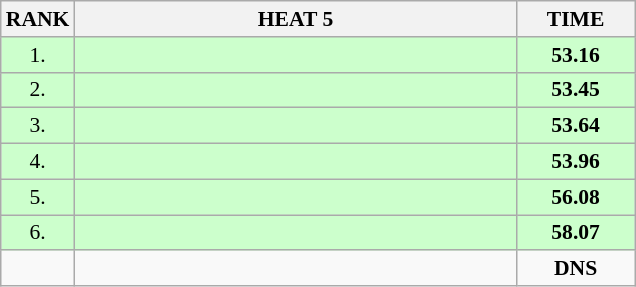<table class="wikitable" style="border-collapse: collapse; font-size: 90%;">
<tr>
<th>RANK</th>
<th style="width: 20em">HEAT 5</th>
<th style="width: 5em">TIME</th>
</tr>
<tr style="background:#ccffcc;">
<td align="center">1.</td>
<td></td>
<td align="center"><strong>53.16</strong></td>
</tr>
<tr style="background:#ccffcc;">
<td align="center">2.</td>
<td></td>
<td align="center"><strong>53.45</strong></td>
</tr>
<tr style="background:#ccffcc;">
<td align="center">3.</td>
<td></td>
<td align="center"><strong>53.64</strong></td>
</tr>
<tr style="background:#ccffcc;">
<td align="center">4.</td>
<td></td>
<td align="center"><strong>53.96</strong></td>
</tr>
<tr style="background:#ccffcc;">
<td align="center">5.</td>
<td></td>
<td align="center"><strong>56.08</strong></td>
</tr>
<tr style="background:#ccffcc;">
<td align="center">6.</td>
<td></td>
<td align="center"><strong>58.07</strong></td>
</tr>
<tr>
<td align="center"></td>
<td></td>
<td align="center"><strong>DNS</strong></td>
</tr>
</table>
